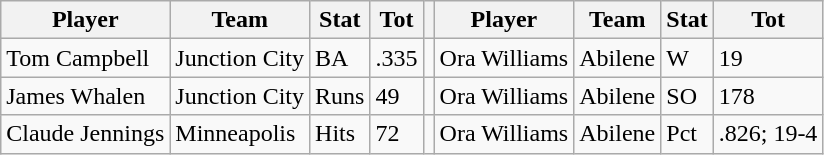<table class="wikitable">
<tr>
<th>Player</th>
<th>Team</th>
<th>Stat</th>
<th>Tot</th>
<th></th>
<th>Player</th>
<th>Team</th>
<th>Stat</th>
<th>Tot</th>
</tr>
<tr>
<td>Tom Campbell</td>
<td>Junction City</td>
<td>BA</td>
<td>.335</td>
<td></td>
<td>Ora Williams</td>
<td>Abilene</td>
<td>W</td>
<td>19</td>
</tr>
<tr>
<td>James Whalen</td>
<td>Junction City</td>
<td>Runs</td>
<td>49</td>
<td></td>
<td>Ora Williams</td>
<td>Abilene</td>
<td>SO</td>
<td>178</td>
</tr>
<tr>
<td>Claude Jennings</td>
<td>Minneapolis</td>
<td>Hits</td>
<td>72</td>
<td></td>
<td>Ora Williams</td>
<td>Abilene</td>
<td>Pct</td>
<td>.826; 19-4</td>
</tr>
</table>
